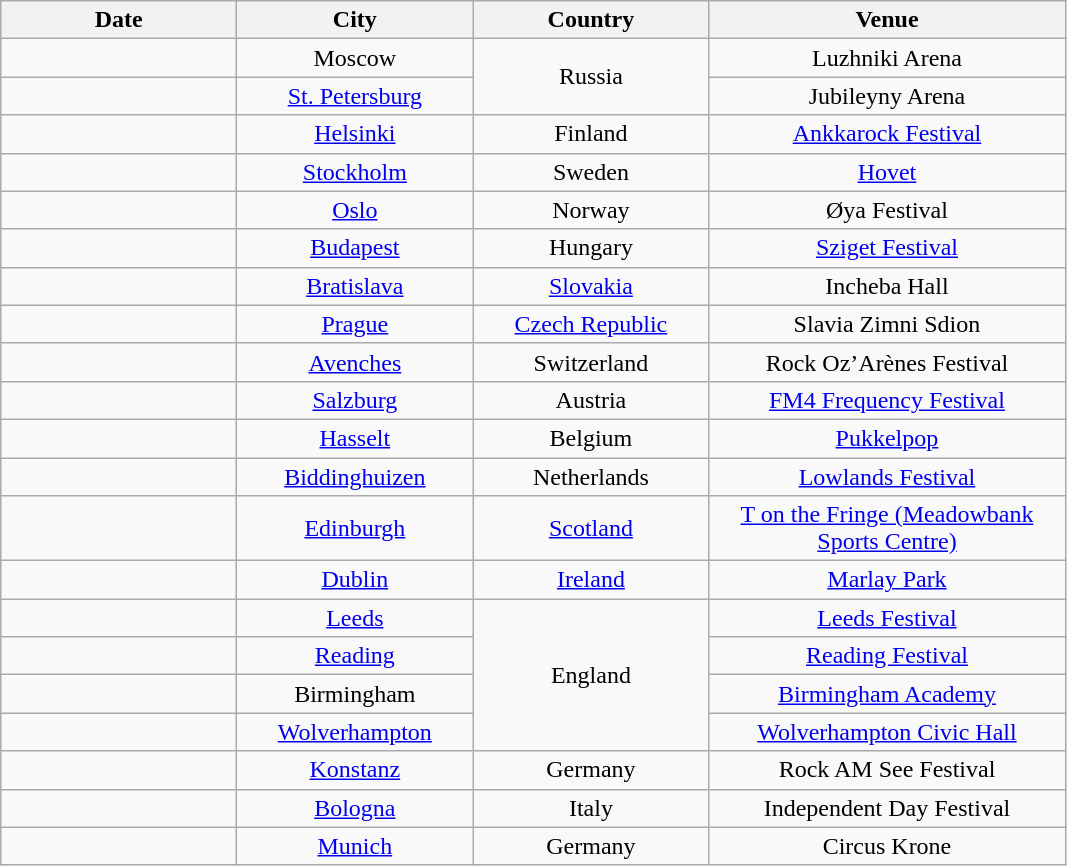<table class="wikitable" style="text-align:center;">
<tr>
<th width="150">Date</th>
<th width="150">City</th>
<th width="150">Country</th>
<th width="230">Venue</th>
</tr>
<tr>
<td></td>
<td>Moscow</td>
<td rowspan="2">Russia</td>
<td>Luzhniki Arena</td>
</tr>
<tr>
<td></td>
<td><a href='#'>St. Petersburg</a></td>
<td>Jubileyny Arena</td>
</tr>
<tr>
<td></td>
<td><a href='#'>Helsinki</a></td>
<td>Finland</td>
<td><a href='#'>Ankkarock Festival</a></td>
</tr>
<tr>
<td></td>
<td><a href='#'>Stockholm</a></td>
<td>Sweden</td>
<td><a href='#'>Hovet</a></td>
</tr>
<tr>
<td></td>
<td><a href='#'>Oslo</a></td>
<td>Norway</td>
<td>Øya Festival</td>
</tr>
<tr>
<td></td>
<td><a href='#'>Budapest</a></td>
<td>Hungary</td>
<td><a href='#'>Sziget Festival</a></td>
</tr>
<tr>
<td></td>
<td><a href='#'>Bratislava</a></td>
<td><a href='#'>Slovakia</a></td>
<td>Incheba Hall</td>
</tr>
<tr>
<td></td>
<td><a href='#'>Prague</a></td>
<td><a href='#'>Czech Republic</a></td>
<td>Slavia Zimni Sdion</td>
</tr>
<tr>
<td></td>
<td><a href='#'>Avenches</a></td>
<td>Switzerland</td>
<td>Rock Oz’Arènes Festival</td>
</tr>
<tr>
<td></td>
<td><a href='#'>Salzburg</a></td>
<td>Austria</td>
<td><a href='#'>FM4 Frequency Festival</a></td>
</tr>
<tr>
<td></td>
<td><a href='#'>Hasselt</a></td>
<td>Belgium</td>
<td><a href='#'>Pukkelpop</a></td>
</tr>
<tr>
<td></td>
<td><a href='#'>Biddinghuizen</a></td>
<td>Netherlands</td>
<td><a href='#'>Lowlands Festival</a></td>
</tr>
<tr>
<td></td>
<td><a href='#'>Edinburgh</a></td>
<td><a href='#'>Scotland</a></td>
<td><a href='#'>T on the Fringe (Meadowbank Sports Centre)</a></td>
</tr>
<tr>
<td></td>
<td><a href='#'>Dublin</a></td>
<td><a href='#'>Ireland</a></td>
<td><a href='#'>Marlay Park</a></td>
</tr>
<tr>
<td></td>
<td><a href='#'>Leeds</a></td>
<td rowspan="4">England</td>
<td><a href='#'>Leeds Festival</a></td>
</tr>
<tr>
<td></td>
<td><a href='#'>Reading</a></td>
<td><a href='#'>Reading Festival</a></td>
</tr>
<tr>
<td></td>
<td>Birmingham</td>
<td><a href='#'>Birmingham Academy</a></td>
</tr>
<tr>
<td></td>
<td><a href='#'>Wolverhampton</a></td>
<td><a href='#'>Wolverhampton Civic Hall</a></td>
</tr>
<tr>
<td></td>
<td><a href='#'>Konstanz</a></td>
<td>Germany</td>
<td>Rock AM See Festival</td>
</tr>
<tr>
<td></td>
<td><a href='#'>Bologna</a></td>
<td>Italy</td>
<td>Independent Day Festival</td>
</tr>
<tr>
<td></td>
<td><a href='#'>Munich</a></td>
<td>Germany</td>
<td>Circus Krone</td>
</tr>
</table>
